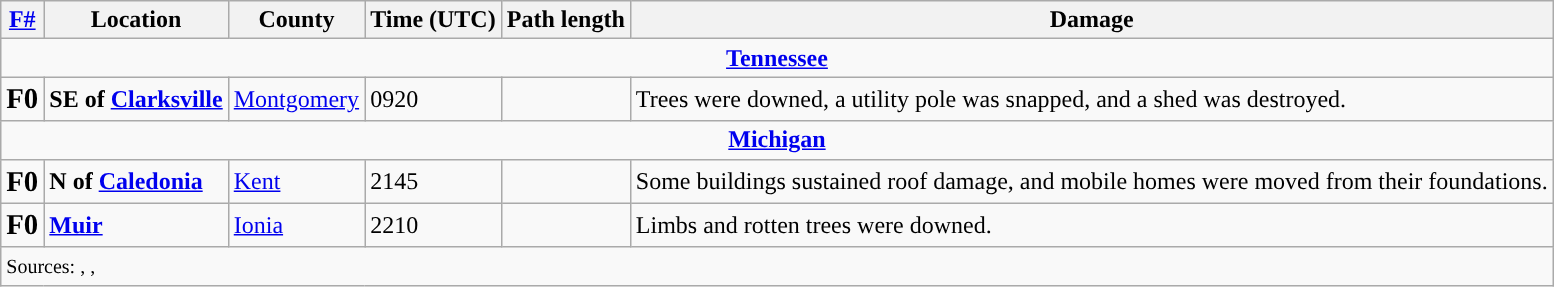<table class="wikitable">
<tr>
<th><strong><a href='#'>F#</a></strong></th>
<th><strong>Location</strong></th>
<th><strong>County</strong></th>
<th><strong>Time (UTC)</strong></th>
<th><strong>Path length</strong></th>
<th><strong>Damage</strong></th>
</tr>
<tr>
<td colspan="7" align=center><strong><a href='#'>Tennessee</a></strong></td>
</tr>
<tr>
<td><big><strong>F0</strong></big></td>
<td><strong>SE of <a href='#'>Clarksville</a></strong></td>
<td><a href='#'>Montgomery</a></td>
<td>0920</td>
<td></td>
<td>Trees were downed, a utility pole was snapped, and a shed was destroyed.</td>
</tr>
<tr>
<td colspan="7" align=center><strong><a href='#'>Michigan</a></strong></td>
</tr>
<tr>
<td><big><strong>F0</strong></big></td>
<td><strong>N of <a href='#'>Caledonia</a></strong></td>
<td><a href='#'>Kent</a></td>
<td>2145</td>
<td></td>
<td>Some buildings sustained roof damage, and mobile homes were moved from their foundations.</td>
</tr>
<tr>
<td><big><strong>F0</strong></big></td>
<td><strong><a href='#'>Muir</a></strong></td>
<td><a href='#'>Ionia</a></td>
<td>2210</td>
<td></td>
<td>Limbs and rotten trees were downed.</td>
</tr>
<tr>
<td colspan="7"><small>Sources: , , </small></td>
</tr>
</table>
